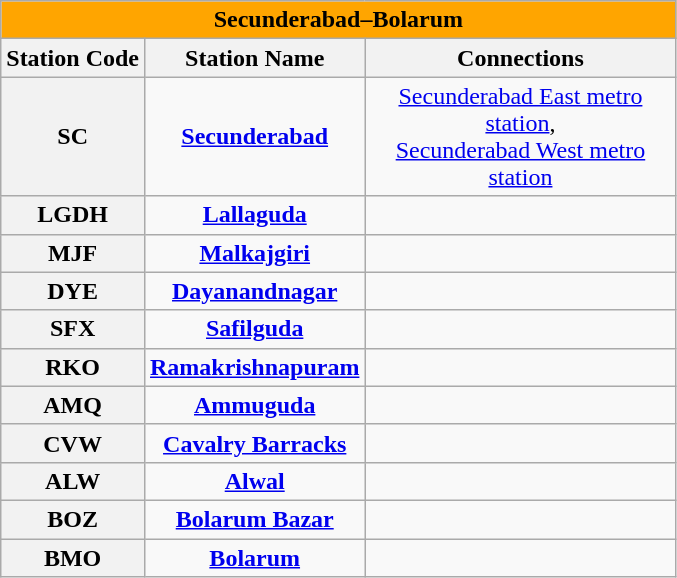<table class="wikitable" style="text-align: center;">
<tr>
<th colspan="6" align="center" style="background:orange ;"><span><strong>Secunderabad–Bolarum</strong></span></th>
</tr>
<tr>
<th scope="col">Station Code</th>
<th scope="col">Station Name</th>
<th scope="col">Connections</th>
</tr>
<tr>
<th>SC</th>
<td><strong><a href='#'>Secunderabad</a></strong></td>
<td width="100pt"><a href='#'>Secunderabad East metro station</a>,<br><a href='#'>Secunderabad West metro station</a></td>
</tr>
<tr>
<th>LGDH</th>
<td><strong><a href='#'>Lallaguda</a></strong></td>
<td width="200pt"></td>
</tr>
<tr>
<th>MJF</th>
<td><strong><a href='#'>Malkajgiri</a></strong></td>
<td width="200pt"></td>
</tr>
<tr>
<th>DYE</th>
<td><strong><a href='#'>Dayanandnagar</a></strong></td>
<td width="200pt"></td>
</tr>
<tr>
<th>SFX</th>
<td><strong><a href='#'>Safilguda</a></strong></td>
<td width="200pt"></td>
</tr>
<tr>
<th>RKO</th>
<td><strong><a href='#'>Ramakrishnapuram</a></strong></td>
<td width="200pt"></td>
</tr>
<tr>
<th>AMQ</th>
<td><strong><a href='#'>Ammuguda</a></strong></td>
<td width="200pt"></td>
</tr>
<tr>
<th>CVW</th>
<td><strong><a href='#'>Cavalry Barracks</a></strong></td>
<td width="200pt"></td>
</tr>
<tr>
<th>ALW</th>
<td><strong><a href='#'>Alwal</a></strong></td>
<td width="200pt"></td>
</tr>
<tr>
<th>BOZ</th>
<td><strong><a href='#'>Bolarum Bazar</a></strong></td>
<td width="200pt"></td>
</tr>
<tr>
<th>BMO</th>
<td><strong><a href='#'>Bolarum</a></strong></td>
<td width="200pt"></td>
</tr>
</table>
